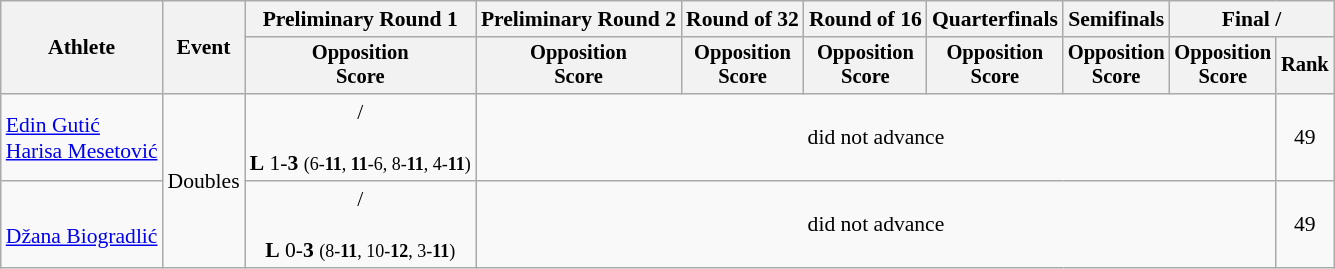<table class=wikitable style=font-size:90%;text-align:center>
<tr>
<th rowspan=2>Athlete</th>
<th rowspan=2>Event</th>
<th>Preliminary Round 1</th>
<th>Preliminary Round 2</th>
<th>Round of 32</th>
<th>Round of 16</th>
<th>Quarterfinals</th>
<th>Semifinals</th>
<th colspan=2>Final / </th>
</tr>
<tr style=font-size:95%>
<th>Opposition<br>Score</th>
<th>Opposition<br>Score</th>
<th>Opposition<br>Score</th>
<th>Opposition<br>Score</th>
<th>Opposition<br>Score</th>
<th>Opposition<br>Score</th>
<th>Opposition<br>Score</th>
<th>Rank</th>
</tr>
<tr>
<td align=left><a href='#'>Edin Gutić</a><br><a href='#'>Harisa Mesetović</a></td>
<td align=left rowspan=2>Doubles</td>
<td> /<br><br><strong>L</strong> 1-<strong>3</strong> <small>(6-<strong>11</strong>, <strong>11</strong>-6, 8-<strong>11</strong>, 4-<strong>11</strong>)</small></td>
<td colspan=6>did not advance</td>
<td>49</td>
</tr>
<tr>
<td align=left><br><a href='#'>Džana Biogradlić</a></td>
<td> /<br><br><strong>L</strong> 0-<strong>3</strong> <small>(8-<strong>11</strong>, 10-<strong>12</strong>, 3-<strong>11</strong>)</small></td>
<td colspan=6>did not advance</td>
<td>49</td>
</tr>
</table>
